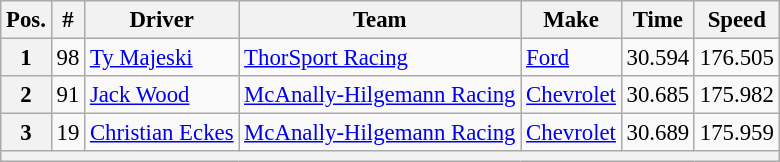<table class="wikitable" style="font-size:95%">
<tr>
<th>Pos.</th>
<th>#</th>
<th>Driver</th>
<th>Team</th>
<th>Make</th>
<th>Time</th>
<th>Speed</th>
</tr>
<tr>
<th>1</th>
<td>98</td>
<td><a href='#'>Ty Majeski</a></td>
<td><a href='#'>ThorSport Racing</a></td>
<td><a href='#'>Ford</a></td>
<td>30.594</td>
<td>176.505</td>
</tr>
<tr>
<th>2</th>
<td>91</td>
<td><a href='#'>Jack Wood</a></td>
<td><a href='#'>McAnally-Hilgemann Racing</a></td>
<td><a href='#'>Chevrolet</a></td>
<td>30.685</td>
<td>175.982</td>
</tr>
<tr>
<th>3</th>
<td>19</td>
<td><a href='#'>Christian Eckes</a></td>
<td><a href='#'>McAnally-Hilgemann Racing</a></td>
<td><a href='#'>Chevrolet</a></td>
<td>30.689</td>
<td>175.959</td>
</tr>
<tr>
<th colspan="7"></th>
</tr>
</table>
